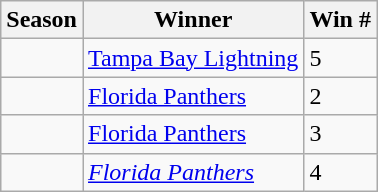<table class="wikitable">
<tr>
<th>Season</th>
<th>Winner</th>
<th>Win #</th>
</tr>
<tr>
<td></td>
<td><a href='#'>Tampa Bay Lightning</a></td>
<td>5</td>
</tr>
<tr>
<td></td>
<td><a href='#'>Florida Panthers</a></td>
<td>2</td>
</tr>
<tr>
<td></td>
<td><a href='#'>Florida Panthers</a> </td>
<td>3</td>
</tr>
<tr>
<td></td>
<td><em><a href='#'>Florida Panthers</a></em></td>
<td>4</td>
</tr>
</table>
